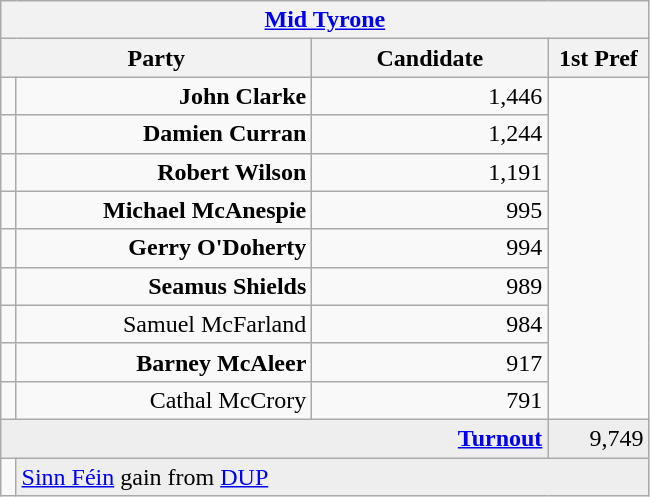<table class="wikitable">
<tr>
<th colspan="4" align="center"><a href='#'>Mid Tyrone</a></th>
</tr>
<tr>
<th colspan="2" align="center" width=200>Party</th>
<th width=150>Candidate</th>
<th width=60>1st Pref</th>
</tr>
<tr>
<td></td>
<td align="right"><strong>John Clarke</strong></td>
<td align="right">1,446</td>
</tr>
<tr>
<td></td>
<td align="right"><strong>Damien Curran</strong></td>
<td align="right">1,244</td>
</tr>
<tr>
<td></td>
<td align="right"><strong>Robert Wilson</strong></td>
<td align="right">1,191</td>
</tr>
<tr>
<td></td>
<td align="right"><strong>Michael McAnespie</strong></td>
<td align="right">995</td>
</tr>
<tr>
<td></td>
<td align="right"><strong>Gerry O'Doherty</strong></td>
<td align="right">994</td>
</tr>
<tr>
<td></td>
<td align="right"><strong>Seamus Shields</strong></td>
<td align="right">989</td>
</tr>
<tr>
<td></td>
<td align="right">Samuel McFarland</td>
<td align="right">984</td>
</tr>
<tr>
<td></td>
<td align="right"><strong>Barney McAleer</strong></td>
<td align="right">917</td>
</tr>
<tr>
<td></td>
<td align="right">Cathal McCrory</td>
<td align="right">791</td>
</tr>
<tr bgcolor="EEEEEE">
<td colspan=3 align="right"><strong><a href='#'>Turnout</a></strong></td>
<td align="right">9,749</td>
</tr>
<tr>
<td bgcolor=></td>
<td colspan=3 bgcolor="EEEEEE"><a href='#'>Sinn Féin</a> gain from <a href='#'>DUP</a></td>
</tr>
</table>
